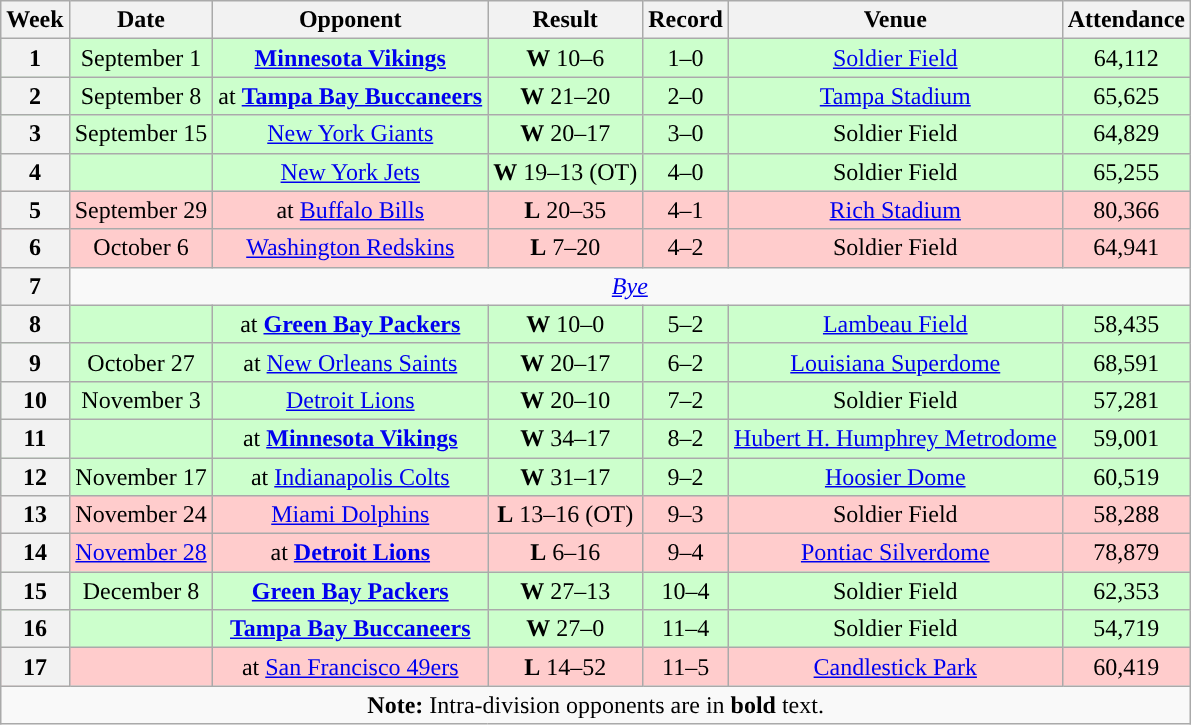<table class="wikitable" style="text-align:center">
<tr>
<th>Week</th>
<th>Date</th>
<th>Opponent</th>
<th>Result</th>
<th>Record</th>
<th>Venue</th>
<th>Attendance</th>
</tr>
<tr style="background:#cfc">
<th>1</th>
<td>September 1</td>
<td><strong><a href='#'>Minnesota Vikings</a></strong></td>
<td><strong>W</strong> 10–6</td>
<td>1–0</td>
<td><a href='#'>Soldier Field</a></td>
<td>64,112</td>
</tr>
<tr style="background:#cfc">
<th>2</th>
<td>September 8</td>
<td>at <strong><a href='#'>Tampa Bay Buccaneers</a></strong></td>
<td><strong>W</strong> 21–20</td>
<td>2–0</td>
<td><a href='#'>Tampa Stadium</a></td>
<td>65,625</td>
</tr>
<tr style="background:#cfc">
<th>3</th>
<td>September 15</td>
<td><a href='#'>New York Giants</a></td>
<td><strong>W</strong> 20–17</td>
<td>3–0</td>
<td>Soldier Field</td>
<td>64,829</td>
</tr>
<tr style="background:#cfc">
<th>4</th>
<td></td>
<td><a href='#'>New York Jets</a></td>
<td><strong>W</strong> 19–13 (OT)</td>
<td>4–0</td>
<td>Soldier Field</td>
<td>65,255</td>
</tr>
<tr style="background:#fcc">
<th>5</th>
<td>September 29</td>
<td>at <a href='#'>Buffalo Bills</a></td>
<td><strong>L</strong> 20–35</td>
<td>4–1</td>
<td><a href='#'>Rich Stadium</a></td>
<td>80,366</td>
</tr>
<tr style="background:#fcc">
<th>6</th>
<td>October 6</td>
<td><a href='#'>Washington Redskins</a></td>
<td><strong>L</strong> 7–20</td>
<td>4–2</td>
<td>Soldier Field</td>
<td>64,941</td>
</tr>
<tr>
<th>7</th>
<td colspan="6"><em><a href='#'>Bye</a></em></td>
</tr>
<tr style="background:#cfc">
<th>8</th>
<td></td>
<td>at <strong><a href='#'>Green Bay Packers</a></strong></td>
<td><strong>W</strong> 10–0</td>
<td>5–2</td>
<td><a href='#'>Lambeau Field</a></td>
<td>58,435</td>
</tr>
<tr style="background:#cfc">
<th>9</th>
<td>October 27</td>
<td>at <a href='#'>New Orleans Saints</a></td>
<td><strong>W</strong> 20–17</td>
<td>6–2</td>
<td><a href='#'>Louisiana Superdome</a></td>
<td>68,591</td>
</tr>
<tr style="background:#cfc">
<th>10</th>
<td>November 3</td>
<td><a href='#'>Detroit Lions</a></td>
<td><strong>W</strong> 20–10</td>
<td>7–2</td>
<td>Soldier Field</td>
<td>57,281</td>
</tr>
<tr style="background:#cfc">
<th>11</th>
<td></td>
<td>at <strong><a href='#'>Minnesota Vikings</a></strong></td>
<td><strong>W</strong> 34–17</td>
<td>8–2</td>
<td><a href='#'>Hubert H. Humphrey Metrodome</a></td>
<td>59,001</td>
</tr>
<tr style="background:#cfc">
<th>12</th>
<td>November 17</td>
<td>at <a href='#'>Indianapolis Colts</a></td>
<td><strong>W</strong> 31–17</td>
<td>9–2</td>
<td><a href='#'>Hoosier Dome</a></td>
<td>60,519</td>
</tr>
<tr style="background:#fcc">
<th>13</th>
<td>November 24</td>
<td><a href='#'>Miami Dolphins</a></td>
<td><strong>L</strong> 13–16 (OT)</td>
<td>9–3</td>
<td>Soldier Field</td>
<td>58,288</td>
</tr>
<tr style="background:#fcc">
<th>14</th>
<td><a href='#'>November 28</a></td>
<td>at <strong><a href='#'>Detroit Lions</a></strong></td>
<td><strong>L</strong> 6–16</td>
<td>9–4</td>
<td><a href='#'>Pontiac Silverdome</a></td>
<td>78,879</td>
</tr>
<tr style="background:#cfc">
<th>15</th>
<td>December 8</td>
<td><strong><a href='#'>Green Bay Packers</a></strong></td>
<td><strong>W</strong> 27–13</td>
<td>10–4</td>
<td>Soldier Field</td>
<td>62,353</td>
</tr>
<tr style="background:#cfc">
<th>16</th>
<td></td>
<td><strong><a href='#'>Tampa Bay Buccaneers</a></strong></td>
<td><strong>W</strong> 27–0</td>
<td>11–4</td>
<td>Soldier Field</td>
<td>54,719</td>
</tr>
<tr style="background:#fcc">
<th>17</th>
<td></td>
<td>at <a href='#'>San Francisco 49ers</a></td>
<td><strong>L</strong> 14–52</td>
<td>11–5</td>
<td><a href='#'>Candlestick Park</a></td>
<td>60,419</td>
</tr>
<tr>
<td colspan="8"><strong>Note:</strong> Intra-division opponents are in <strong>bold</strong> text.</td>
</tr>
</table>
